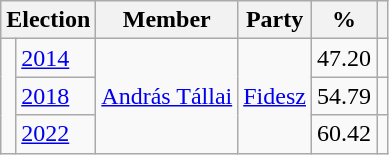<table class=wikitable>
<tr>
<th colspan=2>Election</th>
<th>Member</th>
<th>Party</th>
<th>%</th>
<th></th>
</tr>
<tr>
<td rowspan=3 bgcolor=></td>
<td><a href='#'>2014</a></td>
<td rowspan=3><a href='#'>András Tállai</a></td>
<td rowspan=3><a href='#'>Fidesz</a></td>
<td align=right>47.20</td>
<td align=center></td>
</tr>
<tr>
<td><a href='#'>2018</a></td>
<td align=right>54.79</td>
<td align=center></td>
</tr>
<tr>
<td><a href='#'>2022</a></td>
<td align=right>60.42</td>
<td align=center></td>
</tr>
</table>
